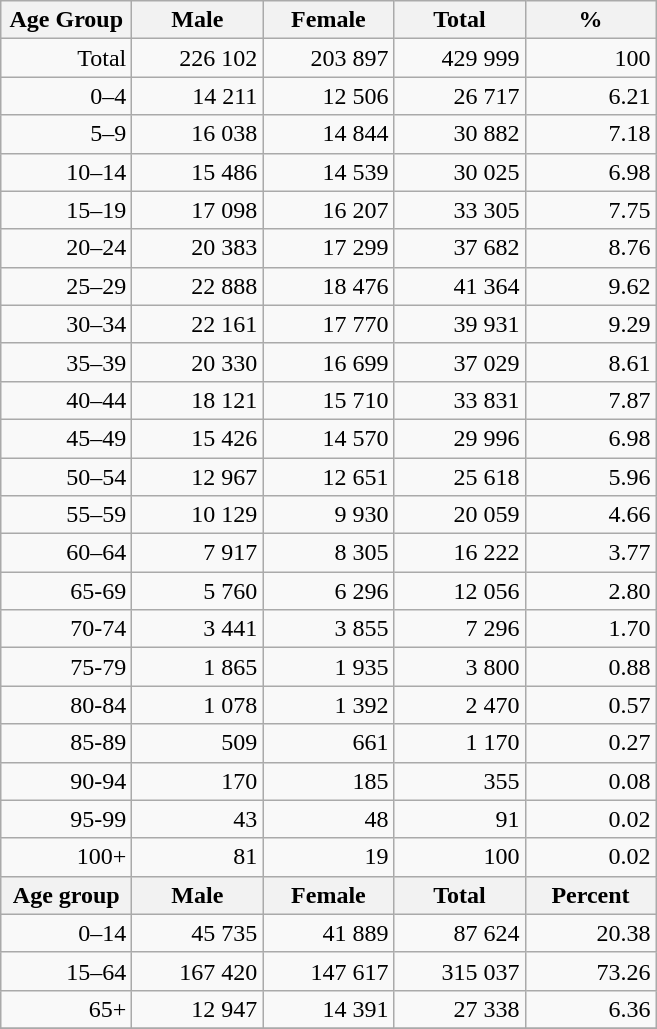<table class="wikitable">
<tr>
<th width="80pt">Age Group</th>
<th width="80pt">Male</th>
<th width="80pt">Female</th>
<th width="80pt">Total</th>
<th width="80pt">%</th>
</tr>
<tr>
<td align="right">Total</td>
<td align="right">226 102</td>
<td align="right">203 897</td>
<td align="right">429 999</td>
<td align="right">100</td>
</tr>
<tr>
<td align="right">0–4</td>
<td align="right">14 211</td>
<td align="right">12 506</td>
<td align="right">26 717</td>
<td align="right">6.21</td>
</tr>
<tr>
<td align="right">5–9</td>
<td align="right">16 038</td>
<td align="right">14 844</td>
<td align="right">30 882</td>
<td align="right">7.18</td>
</tr>
<tr>
<td align="right">10–14</td>
<td align="right">15 486</td>
<td align="right">14 539</td>
<td align="right">30 025</td>
<td align="right">6.98</td>
</tr>
<tr>
<td align="right">15–19</td>
<td align="right">17 098</td>
<td align="right">16 207</td>
<td align="right">33 305</td>
<td align="right">7.75</td>
</tr>
<tr>
<td align="right">20–24</td>
<td align="right">20 383</td>
<td align="right">17 299</td>
<td align="right">37 682</td>
<td align="right">8.76</td>
</tr>
<tr>
<td align="right">25–29</td>
<td align="right">22 888</td>
<td align="right">18 476</td>
<td align="right">41 364</td>
<td align="right">9.62</td>
</tr>
<tr>
<td align="right">30–34</td>
<td align="right">22 161</td>
<td align="right">17 770</td>
<td align="right">39 931</td>
<td align="right">9.29</td>
</tr>
<tr>
<td align="right">35–39</td>
<td align="right">20 330</td>
<td align="right">16 699</td>
<td align="right">37 029</td>
<td align="right">8.61</td>
</tr>
<tr>
<td align="right">40–44</td>
<td align="right">18 121</td>
<td align="right">15 710</td>
<td align="right">33 831</td>
<td align="right">7.87</td>
</tr>
<tr>
<td align="right">45–49</td>
<td align="right">15 426</td>
<td align="right">14 570</td>
<td align="right">29 996</td>
<td align="right">6.98</td>
</tr>
<tr>
<td align="right">50–54</td>
<td align="right">12 967</td>
<td align="right">12 651</td>
<td align="right">25 618</td>
<td align="right">5.96</td>
</tr>
<tr>
<td align="right">55–59</td>
<td align="right">10 129</td>
<td align="right">9 930</td>
<td align="right">20 059</td>
<td align="right">4.66</td>
</tr>
<tr>
<td align="right">60–64</td>
<td align="right">7 917</td>
<td align="right">8 305</td>
<td align="right">16 222</td>
<td align="right">3.77</td>
</tr>
<tr>
<td align="right">65-69</td>
<td align="right">5 760</td>
<td align="right">6 296</td>
<td align="right">12 056</td>
<td align="right">2.80</td>
</tr>
<tr>
<td align="right">70-74</td>
<td align="right">3 441</td>
<td align="right">3 855</td>
<td align="right">7 296</td>
<td align="right">1.70</td>
</tr>
<tr>
<td align="right">75-79</td>
<td align="right">1 865</td>
<td align="right">1 935</td>
<td align="right">3 800</td>
<td align="right">0.88</td>
</tr>
<tr>
<td align="right">80-84</td>
<td align="right">1 078</td>
<td align="right">1 392</td>
<td align="right">2 470</td>
<td align="right">0.57</td>
</tr>
<tr>
<td align="right">85-89</td>
<td align="right">509</td>
<td align="right">661</td>
<td align="right">1 170</td>
<td align="right">0.27</td>
</tr>
<tr>
<td align="right">90-94</td>
<td align="right">170</td>
<td align="right">185</td>
<td align="right">355</td>
<td align="right">0.08</td>
</tr>
<tr>
<td align="right">95-99</td>
<td align="right">43</td>
<td align="right">48</td>
<td align="right">91</td>
<td align="right">0.02</td>
</tr>
<tr>
<td align="right">100+</td>
<td align="right">81</td>
<td align="right">19</td>
<td align="right">100</td>
<td align="right">0.02</td>
</tr>
<tr>
<th width="50">Age group</th>
<th width="80pt">Male</th>
<th width="80">Female</th>
<th width="80">Total</th>
<th width="50">Percent</th>
</tr>
<tr>
<td align="right">0–14</td>
<td align="right">45 735</td>
<td align="right">41 889</td>
<td align="right">87 624</td>
<td align="right">20.38</td>
</tr>
<tr>
<td align="right">15–64</td>
<td align="right">167 420</td>
<td align="right">147 617</td>
<td align="right">315 037</td>
<td align="right">73.26</td>
</tr>
<tr>
<td align="right">65+</td>
<td align="right">12 947</td>
<td align="right">14 391</td>
<td align="right">27 338</td>
<td align="right">6.36</td>
</tr>
<tr>
</tr>
</table>
